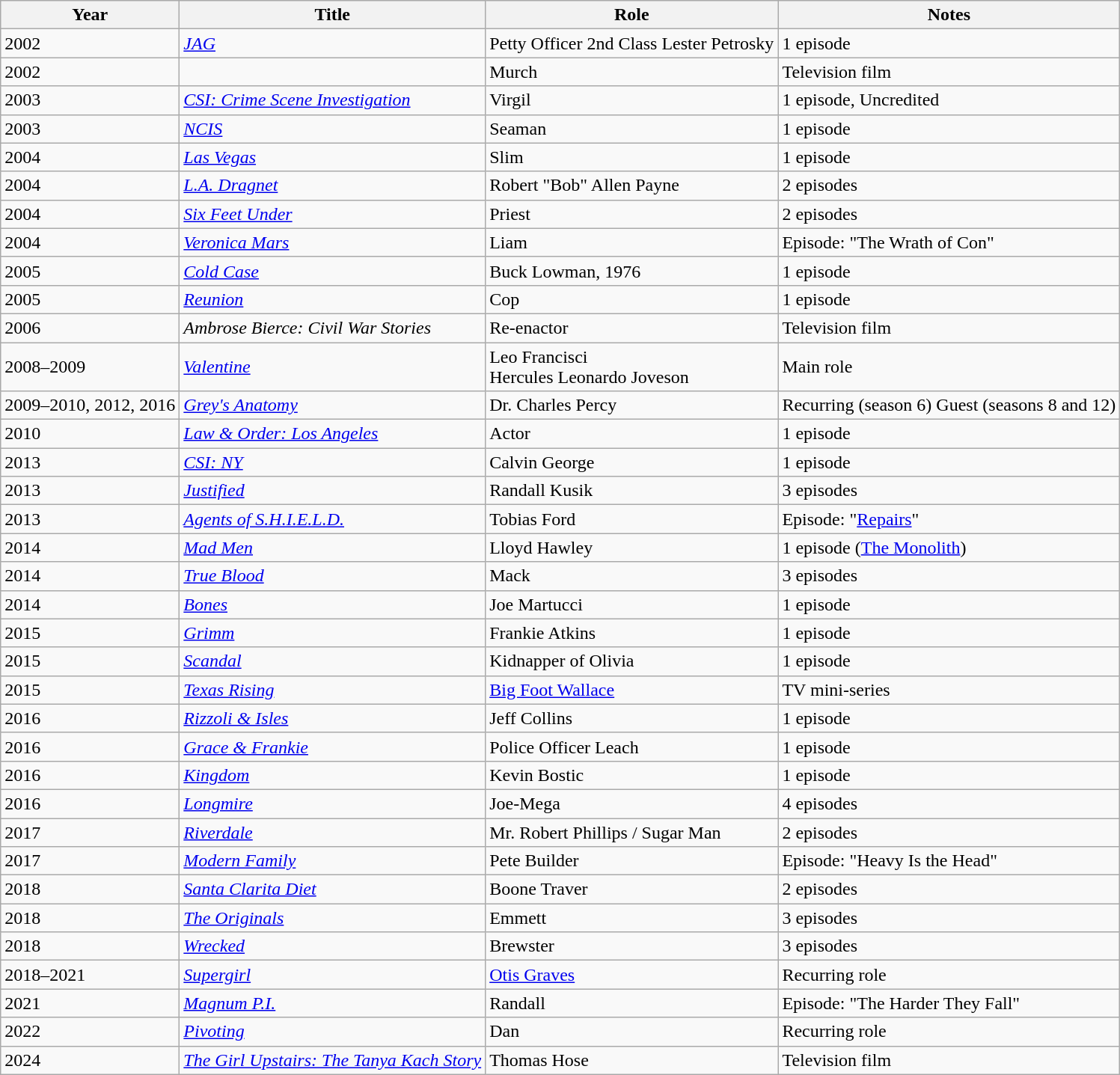<table class="wikitable sortable">
<tr>
<th>Year</th>
<th>Title</th>
<th>Role</th>
<th class="unsortable">Notes</th>
</tr>
<tr>
<td>2002</td>
<td><em><a href='#'>JAG</a></em></td>
<td>Petty Officer 2nd Class Lester Petrosky</td>
<td>1 episode</td>
</tr>
<tr>
<td>2002</td>
<td><em></em></td>
<td>Murch</td>
<td>Television film</td>
</tr>
<tr>
<td>2003</td>
<td><em><a href='#'>CSI: Crime Scene Investigation</a></em></td>
<td>Virgil</td>
<td>1 episode, Uncredited</td>
</tr>
<tr>
<td>2003</td>
<td><em><a href='#'>NCIS</a></em></td>
<td>Seaman</td>
<td>1 episode</td>
</tr>
<tr>
<td>2004</td>
<td><em><a href='#'>Las Vegas</a></em></td>
<td>Slim</td>
<td>1 episode</td>
</tr>
<tr>
<td>2004</td>
<td><em><a href='#'>L.A. Dragnet</a></em></td>
<td>Robert "Bob" Allen Payne</td>
<td>2 episodes</td>
</tr>
<tr>
<td>2004</td>
<td><em><a href='#'>Six Feet Under</a></em></td>
<td>Priest</td>
<td>2 episodes</td>
</tr>
<tr>
<td>2004</td>
<td><em><a href='#'>Veronica Mars</a></em></td>
<td>Liam</td>
<td>Episode: "The Wrath of Con"</td>
</tr>
<tr>
<td>2005</td>
<td><em><a href='#'>Cold Case</a></em></td>
<td>Buck Lowman, 1976</td>
<td>1 episode</td>
</tr>
<tr>
<td>2005</td>
<td><em><a href='#'>Reunion</a></em></td>
<td>Cop</td>
<td>1 episode</td>
</tr>
<tr>
<td>2006</td>
<td><em>Ambrose Bierce: Civil War Stories</em></td>
<td>Re-enactor</td>
<td>Television film</td>
</tr>
<tr>
<td>2008–2009</td>
<td><em><a href='#'>Valentine</a></em></td>
<td>Leo Francisci<br> Hercules Leonardo Joveson</td>
<td>Main role</td>
</tr>
<tr>
<td>2009–2010, 2012, 2016</td>
<td><em><a href='#'>Grey's Anatomy</a></em></td>
<td>Dr. Charles Percy</td>
<td>Recurring (season 6) Guest (seasons 8 and 12)</td>
</tr>
<tr>
<td>2010</td>
<td><em><a href='#'>Law & Order: Los Angeles</a></em></td>
<td>Actor</td>
<td>1 episode</td>
</tr>
<tr>
<td>2013</td>
<td><em><a href='#'>CSI: NY</a></em></td>
<td>Calvin George</td>
<td>1 episode</td>
</tr>
<tr>
<td>2013</td>
<td><em><a href='#'>Justified</a></em></td>
<td>Randall Kusik</td>
<td>3 episodes</td>
</tr>
<tr>
<td>2013</td>
<td><em><a href='#'>Agents of S.H.I.E.L.D.</a></em></td>
<td>Tobias Ford</td>
<td>Episode: "<a href='#'>Repairs</a>"</td>
</tr>
<tr>
<td>2014</td>
<td><em><a href='#'>Mad Men</a></em></td>
<td>Lloyd Hawley</td>
<td>1 episode (<a href='#'>The Monolith</a>)</td>
</tr>
<tr>
<td>2014</td>
<td><em><a href='#'>True Blood</a></em></td>
<td>Mack</td>
<td>3 episodes</td>
</tr>
<tr>
<td>2014</td>
<td><em><a href='#'>Bones</a></em></td>
<td>Joe Martucci</td>
<td>1 episode</td>
</tr>
<tr>
<td>2015</td>
<td><em><a href='#'>Grimm</a></em></td>
<td>Frankie Atkins</td>
<td>1 episode</td>
</tr>
<tr>
<td>2015</td>
<td><em><a href='#'>Scandal</a></em></td>
<td>Kidnapper of Olivia</td>
<td>1 episode</td>
</tr>
<tr>
<td>2015</td>
<td><em><a href='#'>Texas Rising</a></em></td>
<td><a href='#'>Big Foot Wallace</a></td>
<td>TV mini-series</td>
</tr>
<tr>
<td>2016</td>
<td><em><a href='#'>Rizzoli & Isles</a></em></td>
<td>Jeff Collins</td>
<td>1 episode</td>
</tr>
<tr>
<td>2016</td>
<td><em><a href='#'>Grace & Frankie</a></em></td>
<td>Police Officer Leach</td>
<td>1 episode</td>
</tr>
<tr>
<td>2016</td>
<td><em><a href='#'>Kingdom</a></em></td>
<td>Kevin Bostic</td>
<td>1 episode</td>
</tr>
<tr>
<td>2016</td>
<td><em><a href='#'>Longmire</a></em></td>
<td>Joe-Mega</td>
<td>4 episodes</td>
</tr>
<tr>
<td>2017</td>
<td><em><a href='#'>Riverdale</a></em></td>
<td>Mr. Robert Phillips / Sugar Man</td>
<td>2 episodes</td>
</tr>
<tr>
<td>2017</td>
<td><em><a href='#'>Modern Family</a></em></td>
<td>Pete Builder</td>
<td>Episode: "Heavy Is the Head"</td>
</tr>
<tr>
<td>2018</td>
<td><em><a href='#'>Santa Clarita Diet</a></em></td>
<td>Boone Traver</td>
<td>2 episodes</td>
</tr>
<tr>
<td>2018</td>
<td><em><a href='#'>The Originals</a></em></td>
<td>Emmett</td>
<td>3 episodes</td>
</tr>
<tr>
<td>2018</td>
<td><em><a href='#'>Wrecked</a></em></td>
<td>Brewster</td>
<td>3 episodes</td>
</tr>
<tr>
<td>2018–2021</td>
<td><em><a href='#'>Supergirl</a></em></td>
<td><a href='#'>Otis Graves</a></td>
<td>Recurring role</td>
</tr>
<tr>
<td>2021</td>
<td><em><a href='#'>Magnum P.I.</a></em></td>
<td>Randall</td>
<td>Episode: "The Harder They Fall"</td>
</tr>
<tr>
<td>2022</td>
<td><em><a href='#'>Pivoting</a></em></td>
<td>Dan</td>
<td>Recurring role</td>
</tr>
<tr>
<td>2024</td>
<td><em><a href='#'>The Girl Upstairs: The Tanya Kach Story</a></em></td>
<td>Thomas Hose</td>
<td>Television film</td>
</tr>
</table>
